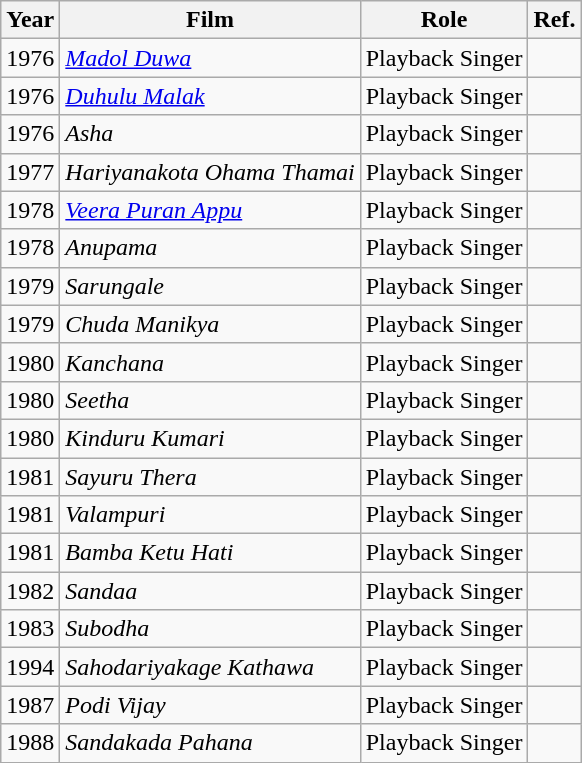<table class="wikitable">
<tr>
<th>Year</th>
<th>Film</th>
<th>Role</th>
<th>Ref.</th>
</tr>
<tr>
<td>1976</td>
<td><em><a href='#'>Madol Duwa</a></em></td>
<td>Playback Singer</td>
<td></td>
</tr>
<tr>
<td>1976</td>
<td><em><a href='#'>Duhulu Malak</a></em></td>
<td>Playback Singer</td>
<td></td>
</tr>
<tr>
<td>1976</td>
<td><em>Asha</em></td>
<td>Playback Singer</td>
<td></td>
</tr>
<tr>
<td>1977</td>
<td><em>Hariyanakota Ohama Thamai</em></td>
<td>Playback Singer</td>
<td></td>
</tr>
<tr>
<td>1978</td>
<td><em><a href='#'>Veera Puran Appu</a></em></td>
<td>Playback Singer</td>
<td></td>
</tr>
<tr>
<td>1978</td>
<td><em>Anupama</em></td>
<td>Playback Singer</td>
<td></td>
</tr>
<tr>
<td>1979</td>
<td><em>Sarungale</em></td>
<td>Playback Singer</td>
<td></td>
</tr>
<tr>
<td>1979</td>
<td><em>Chuda Manikya</em></td>
<td>Playback Singer</td>
<td></td>
</tr>
<tr>
<td>1980</td>
<td><em>Kanchana</em></td>
<td>Playback Singer</td>
<td></td>
</tr>
<tr>
<td>1980</td>
<td><em>Seetha</em></td>
<td>Playback Singer</td>
<td></td>
</tr>
<tr>
<td>1980</td>
<td><em>Kinduru Kumari</em></td>
<td>Playback Singer</td>
<td></td>
</tr>
<tr>
<td>1981</td>
<td><em>Sayuru Thera</em></td>
<td>Playback Singer</td>
<td></td>
</tr>
<tr>
<td>1981</td>
<td><em>Valampuri</em></td>
<td>Playback Singer</td>
<td></td>
</tr>
<tr>
<td>1981</td>
<td><em>Bamba Ketu Hati</em></td>
<td>Playback Singer</td>
<td></td>
</tr>
<tr>
<td>1982</td>
<td><em>Sandaa</em></td>
<td>Playback Singer</td>
<td></td>
</tr>
<tr>
<td>1983</td>
<td><em>Subodha</em></td>
<td>Playback Singer</td>
<td></td>
</tr>
<tr>
<td>1994</td>
<td><em>Sahodariyakage Kathawa</em></td>
<td>Playback Singer</td>
<td></td>
</tr>
<tr>
<td>1987</td>
<td><em>Podi Vijay</em></td>
<td>Playback Singer</td>
<td></td>
</tr>
<tr>
<td>1988</td>
<td><em>Sandakada Pahana</em></td>
<td>Playback Singer</td>
<td></td>
</tr>
</table>
